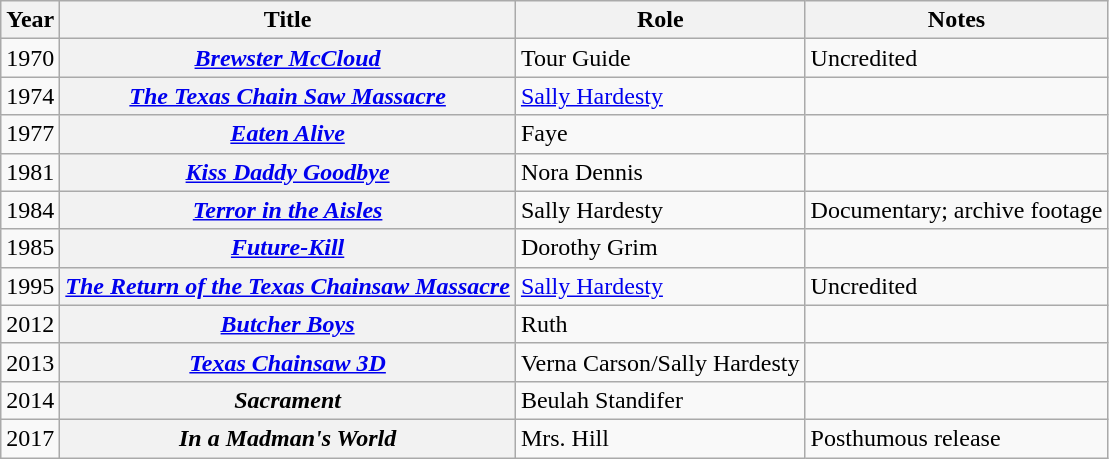<table class="wikitable plainrowheaders sortable">
<tr>
<th scope="col">Year</th>
<th scope="col">Title</th>
<th scope="col">Role</th>
<th class="unsortable">Notes</th>
</tr>
<tr>
<td>1970</td>
<th scope="row"><em><a href='#'>Brewster McCloud</a></em></th>
<td>Tour Guide</td>
<td>Uncredited</td>
</tr>
<tr>
<td>1974</td>
<th scope="row"><em><a href='#'>The Texas Chain Saw Massacre</a></em></th>
<td><a href='#'>Sally Hardesty</a></td>
<td></td>
</tr>
<tr>
<td>1977</td>
<th scope="row"><em><a href='#'>Eaten Alive</a></em></th>
<td>Faye</td>
<td></td>
</tr>
<tr>
<td>1981</td>
<th scope="row"><em><a href='#'>Kiss Daddy Goodbye</a></em></th>
<td>Nora Dennis</td>
<td></td>
</tr>
<tr>
<td>1984</td>
<th scope="row"><em><a href='#'>Terror in the Aisles</a></em></th>
<td>Sally Hardesty</td>
<td>Documentary; archive footage</td>
</tr>
<tr>
<td>1985</td>
<th scope="row"><em><a href='#'>Future-Kill</a></em></th>
<td>Dorothy Grim</td>
<td></td>
</tr>
<tr>
<td>1995</td>
<th scope ="row"><em><a href='#'>The Return of the Texas Chainsaw Massacre</a></em></th>
<td><a href='#'>Sally Hardesty</a></td>
<td>Uncredited</td>
</tr>
<tr>
<td>2012</td>
<th scope="row"><em><a href='#'>Butcher Boys</a></em></th>
<td>Ruth</td>
<td></td>
</tr>
<tr>
<td>2013</td>
<th scope="row"><em><a href='#'>Texas Chainsaw 3D</a></em></th>
<td>Verna Carson/Sally Hardesty</td>
<td></td>
</tr>
<tr>
<td>2014</td>
<th scope="row"><em>Sacrament</em></th>
<td>Beulah Standifer</td>
<td></td>
</tr>
<tr>
<td>2017</td>
<th scope="row"><em>In a Madman's World</em></th>
<td>Mrs. Hill</td>
<td>Posthumous release</td>
</tr>
</table>
